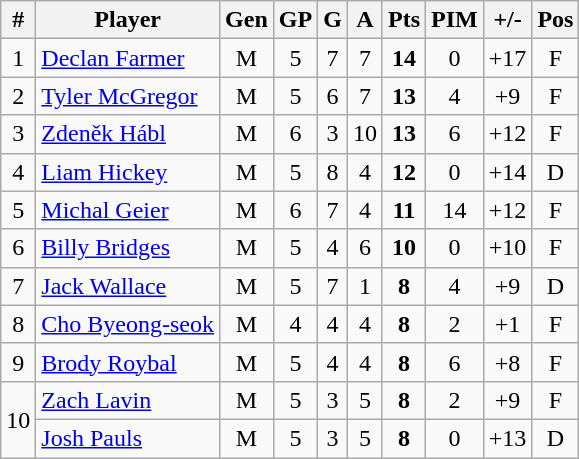<table class="wikitable" style="text-align:center;">
<tr>
<th>#</th>
<th>Player</th>
<th>Gen</th>
<th>GP</th>
<th>G</th>
<th>A</th>
<th>Pts</th>
<th>PIM</th>
<th>+/-</th>
<th>Pos</th>
</tr>
<tr>
<td>1</td>
<td style="text-align:left;"> <a href='#'>Declan Farmer</a></td>
<td>M</td>
<td>5</td>
<td>7</td>
<td>7</td>
<td><strong>14</strong></td>
<td>0</td>
<td>+17</td>
<td>F</td>
</tr>
<tr>
<td>2</td>
<td style="text-align:left;"> <a href='#'>Tyler McGregor</a></td>
<td>M</td>
<td>5</td>
<td>6</td>
<td>7</td>
<td><strong>13</strong></td>
<td>4</td>
<td>+9</td>
<td>F</td>
</tr>
<tr>
<td>3</td>
<td style="text-align:left;"> <a href='#'>Zdeněk Hábl</a></td>
<td>M</td>
<td>6</td>
<td>3</td>
<td>10</td>
<td><strong>13</strong></td>
<td>6</td>
<td>+12</td>
<td>F</td>
</tr>
<tr>
<td>4</td>
<td style="text-align:left;"> <a href='#'>Liam Hickey</a></td>
<td>M</td>
<td>5</td>
<td>8</td>
<td>4</td>
<td><strong>12</strong></td>
<td>0</td>
<td>+14</td>
<td>D</td>
</tr>
<tr>
<td>5</td>
<td style="text-align:left;"> <a href='#'>Michal Geier</a></td>
<td>M</td>
<td>6</td>
<td>7</td>
<td>4</td>
<td><strong>11</strong></td>
<td>14</td>
<td>+12</td>
<td>F</td>
</tr>
<tr>
<td>6</td>
<td style="text-align:left;"> <a href='#'>Billy Bridges</a></td>
<td>M</td>
<td>5</td>
<td>4</td>
<td>6</td>
<td><strong>10</strong></td>
<td>0</td>
<td>+10</td>
<td>F</td>
</tr>
<tr>
<td>7</td>
<td style="text-align:left;"> <a href='#'>Jack Wallace</a></td>
<td>M</td>
<td>5</td>
<td>7</td>
<td>1</td>
<td><strong>8</strong></td>
<td>4</td>
<td>+9</td>
<td>D</td>
</tr>
<tr>
<td>8</td>
<td style="text-align:left;"> <a href='#'>Cho Byeong-seok</a></td>
<td>M</td>
<td>4</td>
<td>4</td>
<td>4</td>
<td><strong>8</strong></td>
<td>2</td>
<td>+1</td>
<td>F</td>
</tr>
<tr>
<td>9</td>
<td style="text-align:left;"> <a href='#'>Brody Roybal</a></td>
<td>M</td>
<td>5</td>
<td>4</td>
<td>4</td>
<td><strong>8</strong></td>
<td>6</td>
<td>+8</td>
<td>F</td>
</tr>
<tr>
<td rowspan=2>10</td>
<td style="text-align:left;"> <a href='#'>Zach Lavin</a></td>
<td>M</td>
<td>5</td>
<td>3</td>
<td>5</td>
<td><strong>8</strong></td>
<td>2</td>
<td>+9</td>
<td>F</td>
</tr>
<tr>
<td style="text-align:left;"> <a href='#'>Josh Pauls</a></td>
<td>M</td>
<td>5</td>
<td>3</td>
<td>5</td>
<td><strong>8</strong></td>
<td>0</td>
<td>+13</td>
<td>D</td>
</tr>
</table>
